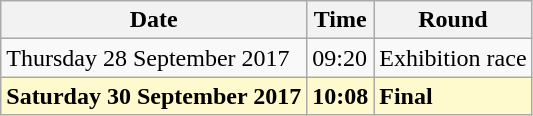<table class="wikitable">
<tr>
<th>Date</th>
<th>Time</th>
<th>Round</th>
</tr>
<tr>
<td>Thursday 28 September 2017</td>
<td>09:20</td>
<td>Exhibition race</td>
</tr>
<tr>
<td style=background:lemonchiffon><strong>Saturday 30 September 2017</strong></td>
<td style=background:lemonchiffon><strong>10:08</strong></td>
<td style=background:lemonchiffon><strong>Final</strong></td>
</tr>
</table>
